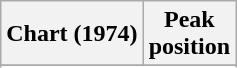<table class="wikitable sortable plainrowheaders">
<tr>
<th scope="col">Chart (1974)</th>
<th scope="col">Peak<br>position</th>
</tr>
<tr>
</tr>
<tr>
</tr>
<tr>
</tr>
</table>
